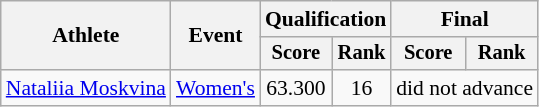<table class="wikitable" style="font-size:90%">
<tr>
<th rowspan="2">Athlete</th>
<th rowspan="2">Event</th>
<th colspan="2">Qualification</th>
<th colspan="2">Final</th>
</tr>
<tr style="font-size:95%">
<th>Score</th>
<th>Rank</th>
<th>Score</th>
<th>Rank</th>
</tr>
<tr align=center>
<td align=left><a href='#'>Nataliia Moskvina</a></td>
<td align=left><a href='#'>Women's</a></td>
<td>63.300</td>
<td>16</td>
<td colspan=2>did not advance</td>
</tr>
</table>
